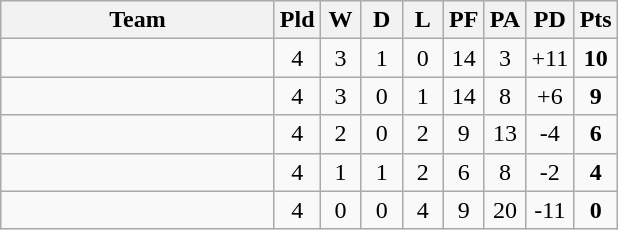<table class="wikitable" style="text-align:center;">
<tr>
<th width=175>Team</th>
<th width=20 abbr="Played">Pld</th>
<th width=20 abbr="Won">W</th>
<th width=20 abbr="Drawn">D</th>
<th width=20 abbr="Lost">L</th>
<th width=20 abbr="Points for">PF</th>
<th width=20 abbr="Points against">PA</th>
<th width=25 abbr="Points difference">PD</th>
<th width=20 abbr="Points">Pts</th>
</tr>
<tr>
<td align=left></td>
<td>4</td>
<td>3</td>
<td>1</td>
<td>0</td>
<td>14</td>
<td>3</td>
<td>+11</td>
<td><strong>10</strong></td>
</tr>
<tr>
<td align=left></td>
<td>4</td>
<td>3</td>
<td>0</td>
<td>1</td>
<td>14</td>
<td>8</td>
<td>+6</td>
<td><strong>9</strong></td>
</tr>
<tr>
<td align=left></td>
<td>4</td>
<td>2</td>
<td>0</td>
<td>2</td>
<td>9</td>
<td>13</td>
<td>-4</td>
<td><strong>6</strong></td>
</tr>
<tr>
<td align=left></td>
<td>4</td>
<td>1</td>
<td>1</td>
<td>2</td>
<td>6</td>
<td>8</td>
<td>-2</td>
<td><strong>4</strong></td>
</tr>
<tr>
<td align=left></td>
<td>4</td>
<td>0</td>
<td>0</td>
<td>4</td>
<td>9</td>
<td>20</td>
<td>-11</td>
<td><strong>0</strong></td>
</tr>
</table>
